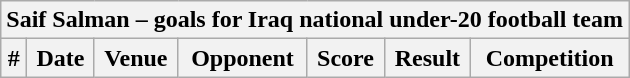<table class="wikitable" style="font-size:100%;">
<tr>
<th colspan="7"><strong>Saif Salman – goals for Iraq national under-20 football team</strong></th>
</tr>
<tr>
<th>#</th>
<th>Date</th>
<th>Venue</th>
<th>Opponent</th>
<th>Score</th>
<th>Result</th>
<th>Competition<br></th>
</tr>
</table>
